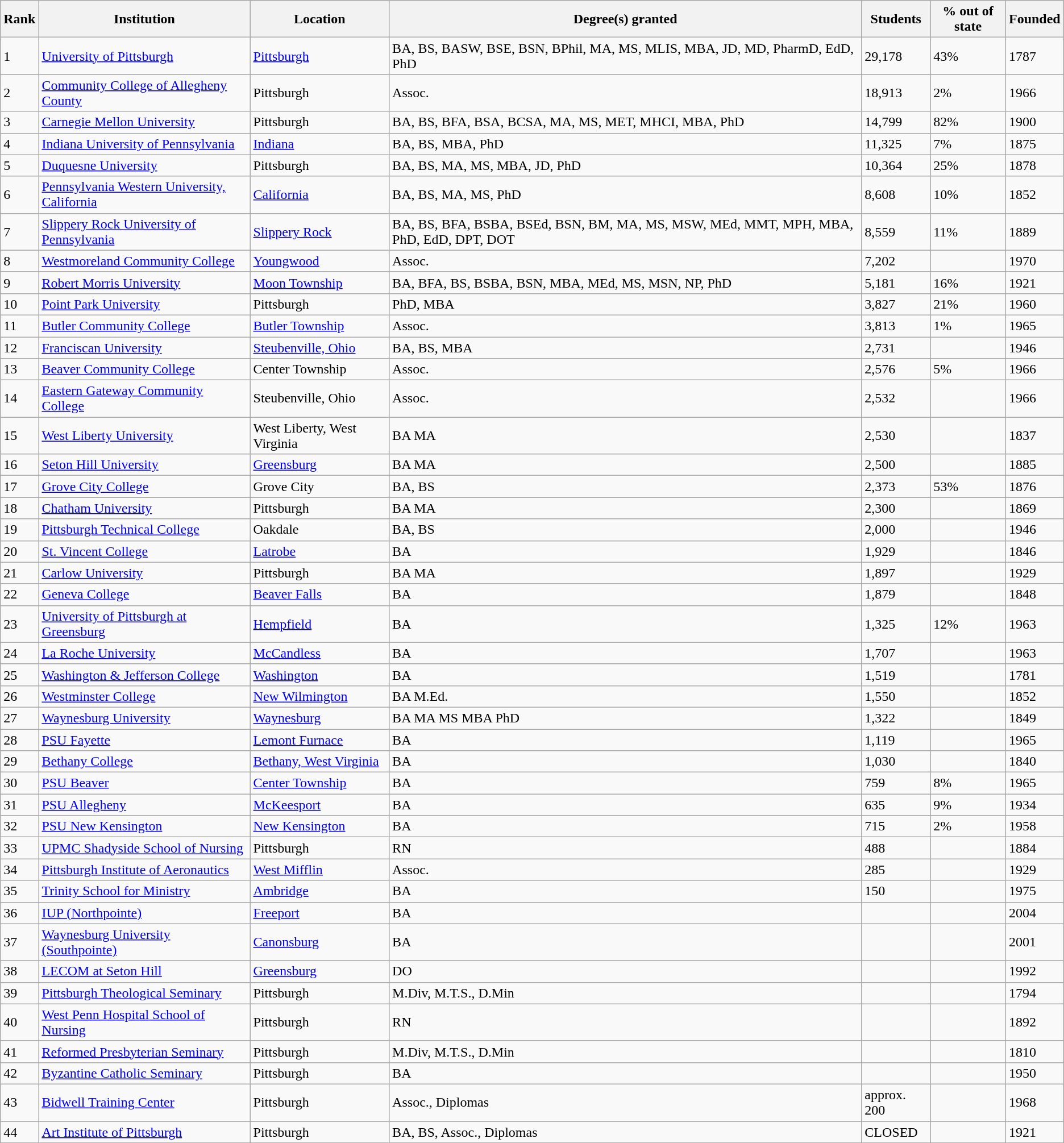<table class="wikitable sortable">
<tr>
<th>Rank</th>
<th>Institution</th>
<th>Location</th>
<th>Degree(s) granted</th>
<th>Students</th>
<th>% out of state</th>
<th>Founded</th>
</tr>
<tr>
<td>1</td>
<td><a href='#'>University of Pittsburgh</a></td>
<td><a href='#'>Pittsburgh</a></td>
<td>BA, BS, BASW, BSE, BSN, BPhil, MA, MS, MLIS, MBA, JD, MD, PharmD, EdD, PhD</td>
<td>29,178</td>
<td>43%</td>
<td>1787</td>
</tr>
<tr>
<td>2</td>
<td><a href='#'>Community College of Allegheny County</a></td>
<td>Pittsburgh</td>
<td>Assoc.</td>
<td>18,913</td>
<td>2%</td>
<td>1966</td>
</tr>
<tr>
<td>3</td>
<td><a href='#'>Carnegie Mellon University</a></td>
<td>Pittsburgh</td>
<td>BA, BS, BFA, BSA, BCSA, MA, MS, MET, MHCI, MBA, PhD</td>
<td>14,799</td>
<td>82%</td>
<td>1900</td>
</tr>
<tr>
<td>4</td>
<td><a href='#'>Indiana University of Pennsylvania</a></td>
<td><a href='#'>Indiana</a></td>
<td>BA, BS, MBA, PhD</td>
<td>11,325</td>
<td>7%</td>
<td>1875</td>
</tr>
<tr>
<td>5</td>
<td><a href='#'>Duquesne University</a></td>
<td>Pittsburgh</td>
<td>BA, BS, MA, MS, MBA, JD, PhD</td>
<td>10,364</td>
<td>25%</td>
<td>1878</td>
</tr>
<tr>
<td>6</td>
<td><a href='#'>Pennsylvania Western University, California</a></td>
<td><a href='#'>California</a></td>
<td>BA, BS, MA, MS, PhD</td>
<td>8,608</td>
<td>10%</td>
<td>1852</td>
</tr>
<tr>
<td>7</td>
<td><a href='#'>Slippery Rock University of Pennsylvania</a></td>
<td><a href='#'>Slippery Rock</a></td>
<td>BA, BS, BFA, BSBA, BSEd, BSN, BM, MA, MS, MSW, MEd, MMT, MPH, MBA, PhD, EdD, DPT, DOT</td>
<td>8,559</td>
<td>11%</td>
<td>1889</td>
</tr>
<tr>
<td>8</td>
<td><a href='#'>Westmoreland Community College</a></td>
<td><a href='#'>Youngwood</a></td>
<td>Assoc.</td>
<td>7,202</td>
<td></td>
<td>1970</td>
</tr>
<tr>
<td>9</td>
<td><a href='#'>Robert Morris University</a></td>
<td><a href='#'>Moon Township</a></td>
<td>BA, BFA, BS, BSBA, BSN, MBA, MEd, MS, MSN, NP, PhD</td>
<td>5,181</td>
<td>16%</td>
<td>1921</td>
</tr>
<tr>
<td>10</td>
<td><a href='#'>Point Park University</a></td>
<td>Pittsburgh</td>
<td>PhD, MBA</td>
<td>3,827</td>
<td>21%</td>
<td>1960</td>
</tr>
<tr>
<td>11</td>
<td><a href='#'>Butler Community College</a></td>
<td><a href='#'>Butler Township</a></td>
<td>Assoc.</td>
<td>3,813</td>
<td>1%</td>
<td>1965</td>
</tr>
<tr>
<td>12</td>
<td><a href='#'>Franciscan University</a></td>
<td><a href='#'>Steubenville, Ohio</a></td>
<td>BA, BS, MBA</td>
<td>2,731</td>
<td></td>
<td>1946</td>
</tr>
<tr>
<td>13</td>
<td><a href='#'>Beaver Community College</a></td>
<td>Center Township</td>
<td>Assoc.</td>
<td>2,576</td>
<td>5%</td>
<td>1966</td>
</tr>
<tr>
<td>14</td>
<td><a href='#'>Eastern Gateway Community College</a></td>
<td>Steubenville, Ohio</td>
<td>Assoc.</td>
<td>2,532</td>
<td></td>
<td>1966</td>
</tr>
<tr>
<td>15</td>
<td><a href='#'>West Liberty University</a></td>
<td>West Liberty, West Virginia</td>
<td>BA MA</td>
<td>2,530</td>
<td></td>
<td>1837</td>
</tr>
<tr>
<td>16</td>
<td><a href='#'>Seton Hill University</a></td>
<td><a href='#'>Greensburg</a></td>
<td>BA MA</td>
<td>2,500</td>
<td></td>
<td>1885</td>
</tr>
<tr>
<td>17</td>
<td><a href='#'>Grove City College</a></td>
<td>Grove City</td>
<td>BA, BS</td>
<td>2,373</td>
<td>53%</td>
<td>1876</td>
</tr>
<tr>
<td>18</td>
<td><a href='#'>Chatham University</a></td>
<td>Pittsburgh</td>
<td>BA MA</td>
<td>2,300</td>
<td></td>
<td>1869</td>
</tr>
<tr>
<td>19</td>
<td><a href='#'>Pittsburgh Technical College</a></td>
<td>Oakdale</td>
<td>BA, BS</td>
<td>2,000</td>
<td></td>
<td>1946</td>
</tr>
<tr>
<td>20</td>
<td><a href='#'>St. Vincent College</a></td>
<td><a href='#'>Latrobe</a></td>
<td>BA</td>
<td>1,929</td>
<td></td>
<td>1846</td>
</tr>
<tr>
<td>21</td>
<td><a href='#'>Carlow University</a></td>
<td>Pittsburgh</td>
<td>BA MA</td>
<td>1,897</td>
<td></td>
<td>1929</td>
</tr>
<tr>
<td>22</td>
<td><a href='#'>Geneva College</a></td>
<td><a href='#'>Beaver Falls</a></td>
<td>BA</td>
<td>1,879</td>
<td></td>
<td>1848</td>
</tr>
<tr>
<td>23</td>
<td><a href='#'>University of Pittsburgh at Greensburg</a></td>
<td><a href='#'>Hempfield</a></td>
<td>BA</td>
<td>1,325</td>
<td>12%</td>
<td>1963</td>
</tr>
<tr>
<td>24</td>
<td><a href='#'>La Roche University</a></td>
<td><a href='#'>McCandless</a></td>
<td>BA</td>
<td>1,707</td>
<td></td>
<td>1963</td>
</tr>
<tr>
<td>25</td>
<td><a href='#'>Washington & Jefferson College</a></td>
<td><a href='#'>Washington</a></td>
<td>BA</td>
<td>1,519</td>
<td></td>
<td>1781</td>
</tr>
<tr>
<td>26</td>
<td><a href='#'>Westminster College</a></td>
<td><a href='#'>New Wilmington</a></td>
<td>BA M.Ed.</td>
<td>1,550</td>
<td></td>
<td>1852</td>
</tr>
<tr>
<td>27</td>
<td><a href='#'>Waynesburg University</a></td>
<td><a href='#'>Waynesburg</a></td>
<td>BA MA MS MBA PhD</td>
<td>1,322</td>
<td></td>
<td>1849</td>
</tr>
<tr>
<td>28</td>
<td><a href='#'>PSU Fayette</a></td>
<td><a href='#'>Lemont Furnace</a></td>
<td>BA</td>
<td>1,119</td>
<td></td>
<td>1965</td>
</tr>
<tr>
<td>29</td>
<td><a href='#'>Bethany College</a></td>
<td><a href='#'>Bethany, West Virginia</a></td>
<td>BA</td>
<td>1,030</td>
<td></td>
<td>1840</td>
</tr>
<tr>
<td>30</td>
<td><a href='#'>PSU Beaver</a></td>
<td><a href='#'>Center Township</a></td>
<td>BA</td>
<td>759</td>
<td>8%</td>
<td>1965</td>
</tr>
<tr>
<td>31</td>
<td><a href='#'>PSU Allegheny</a></td>
<td><a href='#'>McKeesport</a></td>
<td>BA</td>
<td>635</td>
<td>9%</td>
<td>1934</td>
</tr>
<tr>
<td>32</td>
<td><a href='#'>PSU New Kensington</a></td>
<td><a href='#'>New Kensington</a></td>
<td>BA</td>
<td>715</td>
<td>2%</td>
<td>1958</td>
</tr>
<tr>
<td>33</td>
<td><a href='#'>UPMC Shadyside School of Nursing</a></td>
<td>Pittsburgh</td>
<td>RN</td>
<td>488</td>
<td></td>
<td>1884</td>
</tr>
<tr>
<td>34</td>
<td><a href='#'>Pittsburgh Institute of Aeronautics</a></td>
<td><a href='#'>West Mifflin</a></td>
<td>Assoc.</td>
<td>285</td>
<td></td>
<td>1929</td>
</tr>
<tr>
<td>35</td>
<td><a href='#'>Trinity School for Ministry</a></td>
<td><a href='#'>Ambridge</a></td>
<td>BA</td>
<td>150</td>
<td></td>
<td>1975</td>
</tr>
<tr>
<td>36</td>
<td><a href='#'>IUP (Northpointe)</a></td>
<td><a href='#'>Freeport</a></td>
<td>BA</td>
<td></td>
<td></td>
<td>2004</td>
</tr>
<tr>
<td>37</td>
<td><a href='#'>Waynesburg University (Southpointe)</a></td>
<td><a href='#'>Canonsburg</a></td>
<td>BA</td>
<td></td>
<td></td>
<td>2001</td>
</tr>
<tr>
<td>38</td>
<td><a href='#'>LECOM at Seton Hill</a></td>
<td><a href='#'>Greensburg</a></td>
<td>DO</td>
<td></td>
<td></td>
<td>1992</td>
</tr>
<tr>
<td>39</td>
<td><a href='#'>Pittsburgh Theological Seminary</a></td>
<td>Pittsburgh</td>
<td>M.Div, M.T.S., D.Min</td>
<td></td>
<td></td>
<td>1794</td>
</tr>
<tr>
<td>40</td>
<td><a href='#'>West Penn Hospital School of Nursing</a></td>
<td>Pittsburgh</td>
<td>RN</td>
<td></td>
<td></td>
<td>1892</td>
</tr>
<tr>
<td>41</td>
<td><a href='#'>Reformed Presbyterian Seminary</a></td>
<td>Pittsburgh</td>
<td>M.Div, M.T.S., D.Min</td>
<td></td>
<td></td>
<td>1810</td>
</tr>
<tr>
<td>42</td>
<td><a href='#'>Byzantine Catholic Seminary</a></td>
<td>Pittsburgh</td>
<td>BA</td>
<td></td>
<td></td>
<td>1950</td>
</tr>
<tr>
<td>43</td>
<td><a href='#'>Bidwell Training Center</a></td>
<td>Pittsburgh</td>
<td>Assoc., Diplomas</td>
<td>approx. 200</td>
<td></td>
<td>1968</td>
</tr>
<tr>
<td>44</td>
<td><a href='#'>Art Institute of Pittsburgh</a></td>
<td>Pittsburgh</td>
<td>BA, BS, Assoc., Diplomas</td>
<td>CLOSED</td>
<td></td>
<td>1921 </td>
</tr>
</table>
